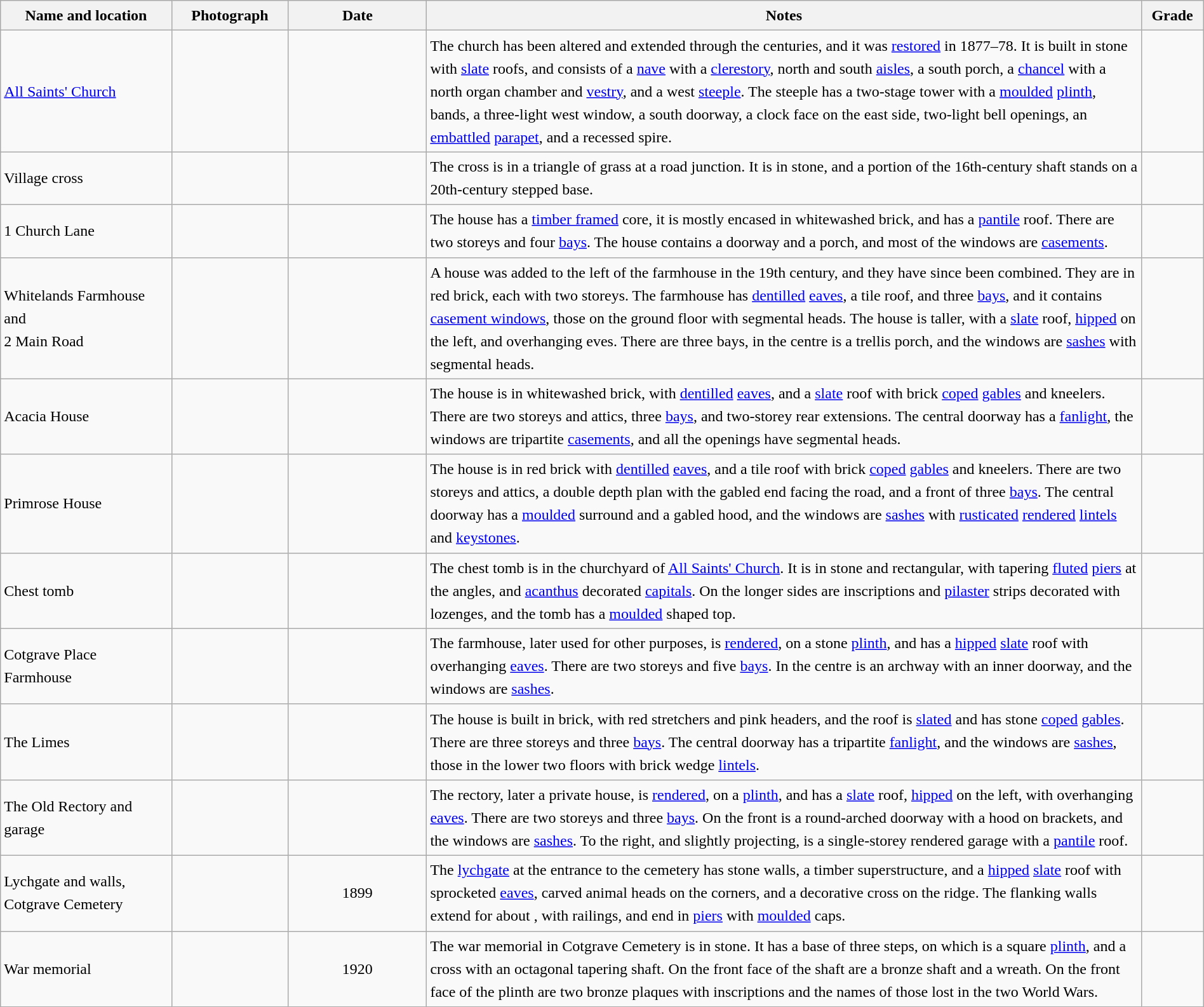<table class="wikitable sortable plainrowheaders" style="width:100%; border:0px; text-align:left; line-height:150%">
<tr>
<th scope="col"  style="width:150px">Name and location</th>
<th scope="col"  style="width:100px" class="unsortable">Photograph</th>
<th scope="col"  style="width:120px">Date</th>
<th scope="col"  style="width:650px" class="unsortable">Notes</th>
<th scope="col"  style="width:50px">Grade</th>
</tr>
<tr>
<td><a href='#'>All Saints' Church</a><br><small></small></td>
<td></td>
<td align="center"></td>
<td>The church has been altered and extended through the centuries, and it was <a href='#'>restored</a> in 1877–78.  It is built in stone with <a href='#'>slate</a> roofs, and consists of a <a href='#'>nave</a> with a <a href='#'>clerestory</a>, north and south <a href='#'>aisles</a>, a south porch, a <a href='#'>chancel</a> with a north organ chamber and <a href='#'>vestry</a>, and a west <a href='#'>steeple</a>.  The steeple has a two-stage tower with a <a href='#'>moulded</a> <a href='#'>plinth</a>, bands, a three-light west window, a south doorway, a clock face on the east side, two-light bell openings, an <a href='#'>embattled</a> <a href='#'>parapet</a>, and a recessed spire.</td>
<td align="center" ></td>
</tr>
<tr>
<td>Village cross<br><small></small></td>
<td></td>
<td align="center"></td>
<td>The cross is in a triangle of grass at a road junction.  It is in stone, and a portion of the 16th-century shaft stands on a 20th-century stepped base.</td>
<td align="center" ></td>
</tr>
<tr>
<td>1 Church Lane<br><small></small></td>
<td></td>
<td align="center"></td>
<td>The house has a <a href='#'>timber framed</a> core, it is mostly encased in whitewashed brick, and has a <a href='#'>pantile</a> roof.  There are two storeys and four <a href='#'>bays</a>.  The house contains a doorway and a porch, and most of the windows are <a href='#'>casements</a>.</td>
<td align="center" ></td>
</tr>
<tr>
<td>Whitelands Farmhouse and<br>2 Main Road<br><small></small></td>
<td></td>
<td align="center"></td>
<td>A house was added to the left of the farmhouse in the 19th century, and they have since been combined.  They are in red brick, each with two storeys.  The farmhouse has <a href='#'>dentilled</a> <a href='#'>eaves</a>, a tile roof, and three <a href='#'>bays</a>, and it contains <a href='#'>casement windows</a>, those on the ground floor with segmental heads.  The house is taller, with a <a href='#'>slate</a> roof, <a href='#'>hipped</a> on the left, and overhanging eves.  There are three bays, in the centre is a trellis porch, and the windows are <a href='#'>sashes</a> with segmental heads.</td>
<td align="center" ></td>
</tr>
<tr>
<td>Acacia House<br><small></small></td>
<td></td>
<td align="center"></td>
<td>The house is in whitewashed brick, with <a href='#'>dentilled</a> <a href='#'>eaves</a>, and a <a href='#'>slate</a> roof with brick <a href='#'>coped</a> <a href='#'>gables</a> and kneelers.  There are two storeys and attics, three <a href='#'>bays</a>, and two-storey rear extensions.  The central doorway has a <a href='#'>fanlight</a>, the windows are tripartite <a href='#'>casements</a>, and all the openings have segmental heads.</td>
<td align="center" ></td>
</tr>
<tr>
<td>Primrose House<br><small></small></td>
<td></td>
<td align="center"></td>
<td>The house is in red brick with <a href='#'>dentilled</a> <a href='#'>eaves</a>, and a tile roof with brick <a href='#'>coped</a> <a href='#'>gables</a> and kneelers.  There are two storeys and attics, a double depth plan with the gabled end facing the road, and a front of three <a href='#'>bays</a>.  The central doorway has a <a href='#'>moulded</a> surround and a gabled hood, and the windows are <a href='#'>sashes</a> with <a href='#'>rusticated</a> <a href='#'>rendered</a> <a href='#'>lintels</a> and <a href='#'>keystones</a>.</td>
<td align="center" ></td>
</tr>
<tr>
<td>Chest tomb<br><small></small></td>
<td></td>
<td align="center"></td>
<td>The chest tomb is in the churchyard of <a href='#'>All Saints' Church</a>.  It is in stone and rectangular, with tapering <a href='#'>fluted</a> <a href='#'> piers</a> at the angles, and <a href='#'>acanthus</a> decorated <a href='#'>capitals</a>.  On the longer sides are inscriptions and <a href='#'>pilaster</a> strips decorated with lozenges, and the tomb has a <a href='#'>moulded</a> shaped top.</td>
<td align="center" ></td>
</tr>
<tr>
<td>Cotgrave Place Farmhouse<br><small></small></td>
<td></td>
<td align="center"></td>
<td>The farmhouse, later used for other purposes, is <a href='#'>rendered</a>, on a stone <a href='#'>plinth</a>, and has a <a href='#'>hipped</a> <a href='#'>slate</a> roof with overhanging <a href='#'>eaves</a>.  There are two storeys and five <a href='#'>bays</a>.  In the centre is an archway with an inner doorway, and the windows are <a href='#'>sashes</a>.</td>
<td align="center" ></td>
</tr>
<tr>
<td>The Limes<br><small></small></td>
<td></td>
<td align="center"></td>
<td>The house is built in brick, with red stretchers and pink headers, and the roof is <a href='#'>slated</a> and has stone <a href='#'>coped</a> <a href='#'>gables</a>.  There are three storeys and three <a href='#'>bays</a>.  The central doorway has a tripartite <a href='#'>fanlight</a>, and the windows are <a href='#'>sashes</a>, those in the lower two floors with brick wedge <a href='#'>lintels</a>.</td>
<td align="center" ></td>
</tr>
<tr>
<td>The Old Rectory and garage<br><small></small></td>
<td></td>
<td align="center"></td>
<td>The rectory, later a private house, is <a href='#'>rendered</a>, on a <a href='#'>plinth</a>, and has a <a href='#'>slate</a> roof, <a href='#'>hipped</a> on the left, with overhanging <a href='#'>eaves</a>.  There are two storeys and three <a href='#'>bays</a>.  On the front is a round-arched doorway with a hood on brackets, and the windows are <a href='#'>sashes</a>.  To the right, and slightly projecting, is a single-storey rendered garage with a <a href='#'>pantile</a> roof.</td>
<td align="center" ></td>
</tr>
<tr>
<td>Lychgate and walls,<br>Cotgrave Cemetery<br><small></small></td>
<td></td>
<td align="center">1899</td>
<td>The <a href='#'>lychgate</a> at the entrance to the cemetery has stone walls, a timber superstructure, and a <a href='#'>hipped</a> <a href='#'>slate</a> roof with sprocketed <a href='#'>eaves</a>, carved animal heads on the corners, and a decorative cross on the ridge.  The flanking walls extend for about , with railings, and end in <a href='#'>piers</a> with <a href='#'>moulded</a> caps.</td>
<td align="center" ></td>
</tr>
<tr>
<td>War memorial<br><small></small></td>
<td></td>
<td align="center">1920</td>
<td>The war memorial in Cotgrave Cemetery is in stone.  It has a base of three steps, on which is a square <a href='#'>plinth</a>, and a cross with an octagonal tapering shaft.  On the front face of the shaft are a bronze shaft and a wreath.  On the front face of the plinth are two bronze plaques with inscriptions and the names of those lost in the two World Wars.</td>
<td align="center" ></td>
</tr>
<tr>
</tr>
</table>
